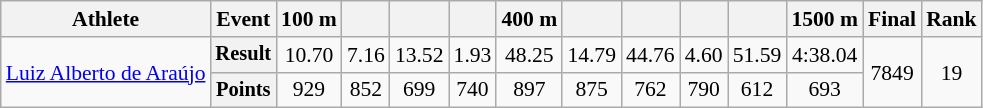<table class="wikitable" style="font-size:90%">
<tr>
<th>Athlete</th>
<th>Event</th>
<th>100 m</th>
<th></th>
<th></th>
<th></th>
<th>400 m</th>
<th></th>
<th></th>
<th></th>
<th></th>
<th>1500 m</th>
<th>Final</th>
<th>Rank</th>
</tr>
<tr align=center>
<td rowspan=2 align=left><a href='#'>Luiz Alberto de Araújo</a></td>
<th style="font-size:95%">Result</th>
<td>10.70</td>
<td>7.16</td>
<td>13.52</td>
<td>1.93</td>
<td>48.25</td>
<td>14.79</td>
<td>44.76</td>
<td>4.60</td>
<td>51.59</td>
<td>4:38.04</td>
<td rowspan=2>7849</td>
<td rowspan=2>19</td>
</tr>
<tr align=center>
<th style="font-size:95%">Points</th>
<td>929</td>
<td>852</td>
<td>699</td>
<td>740</td>
<td>897</td>
<td>875</td>
<td>762</td>
<td>790</td>
<td>612</td>
<td>693</td>
</tr>
</table>
